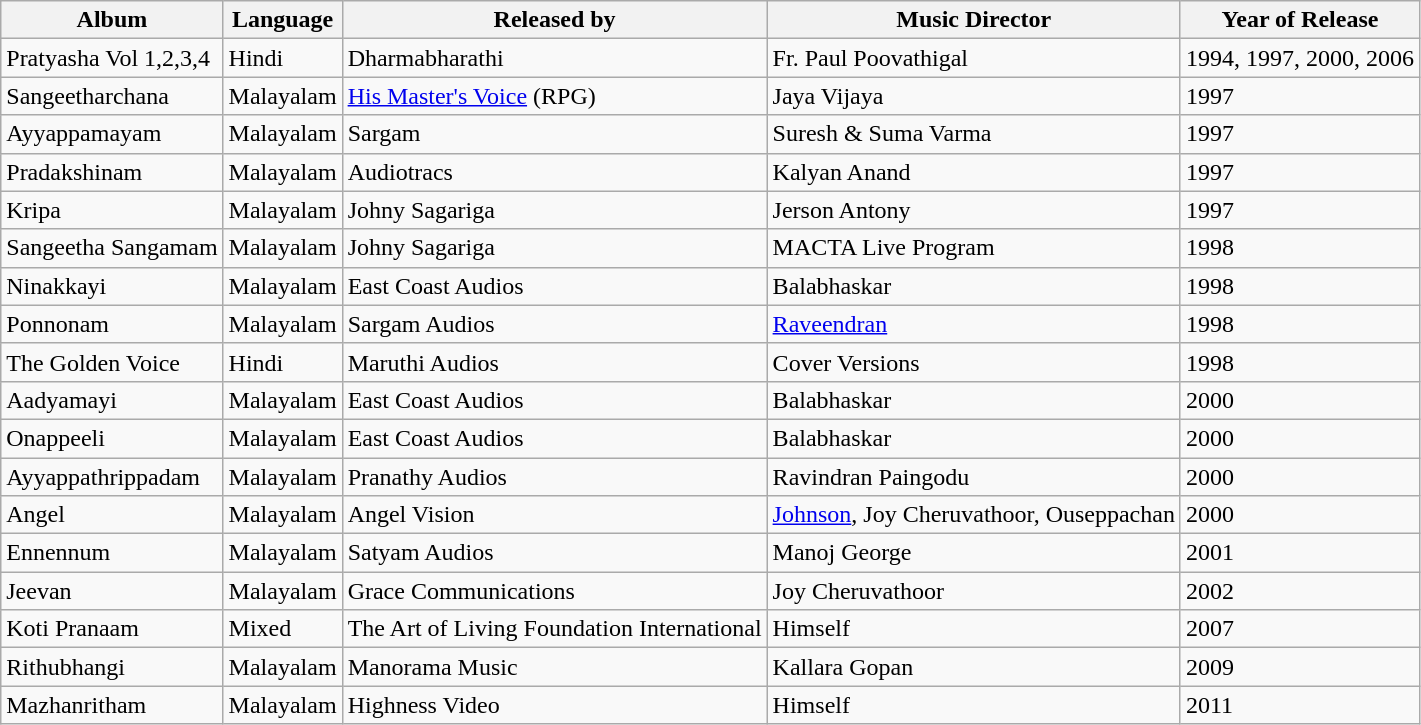<table class="wikitable sortable">
<tr>
<th>Album</th>
<th>Language</th>
<th>Released by</th>
<th>Music Director</th>
<th>Year of Release</th>
</tr>
<tr>
<td>Pratyasha Vol 1,2,3,4</td>
<td>Hindi</td>
<td>Dharmabharathi</td>
<td>Fr. Paul Poovathigal</td>
<td>1994, 1997, 2000, 2006</td>
</tr>
<tr>
<td>Sangeetharchana</td>
<td>Malayalam</td>
<td><a href='#'>His Master's Voice</a> (RPG)</td>
<td>Jaya Vijaya</td>
<td>1997</td>
</tr>
<tr>
<td>Ayyappamayam</td>
<td>Malayalam</td>
<td>Sargam</td>
<td>Suresh & Suma Varma</td>
<td>1997</td>
</tr>
<tr>
<td>Pradakshinam</td>
<td>Malayalam</td>
<td>Audiotracs</td>
<td>Kalyan Anand</td>
<td>1997</td>
</tr>
<tr>
<td>Kripa</td>
<td>Malayalam</td>
<td>Johny Sagariga</td>
<td>Jerson Antony</td>
<td>1997</td>
</tr>
<tr>
<td>Sangeetha Sangamam</td>
<td>Malayalam</td>
<td>Johny Sagariga</td>
<td>MACTA Live Program</td>
<td>1998</td>
</tr>
<tr>
<td>Ninakkayi</td>
<td>Malayalam</td>
<td>East Coast Audios</td>
<td>Balabhaskar</td>
<td>1998</td>
</tr>
<tr>
<td>Ponnonam</td>
<td>Malayalam</td>
<td>Sargam Audios</td>
<td><a href='#'>Raveendran</a></td>
<td>1998</td>
</tr>
<tr>
<td>The Golden Voice</td>
<td>Hindi</td>
<td>Maruthi Audios</td>
<td>Cover Versions</td>
<td>1998</td>
</tr>
<tr>
<td>Aadyamayi</td>
<td>Malayalam</td>
<td>East Coast Audios</td>
<td>Balabhaskar</td>
<td>2000</td>
</tr>
<tr>
<td>Onappeeli</td>
<td>Malayalam</td>
<td>East Coast Audios</td>
<td>Balabhaskar</td>
<td>2000</td>
</tr>
<tr>
<td>Ayyappathrippadam</td>
<td>Malayalam</td>
<td>Pranathy Audios</td>
<td>Ravindran Paingodu</td>
<td>2000</td>
</tr>
<tr>
<td>Angel</td>
<td>Malayalam</td>
<td>Angel Vision</td>
<td><a href='#'>Johnson</a>, Joy Cheruvathoor, Ouseppachan</td>
<td>2000</td>
</tr>
<tr>
<td>Ennennum</td>
<td>Malayalam</td>
<td>Satyam Audios</td>
<td>Manoj George</td>
<td>2001</td>
</tr>
<tr>
<td>Jeevan</td>
<td>Malayalam</td>
<td>Grace Communications</td>
<td>Joy Cheruvathoor</td>
<td>2002</td>
</tr>
<tr>
<td>Koti Pranaam</td>
<td>Mixed</td>
<td>The Art of Living Foundation International</td>
<td>Himself</td>
<td>2007</td>
</tr>
<tr>
<td>Rithubhangi</td>
<td>Malayalam</td>
<td>Manorama Music</td>
<td>Kallara Gopan</td>
<td>2009</td>
</tr>
<tr>
<td>Mazhanritham</td>
<td>Malayalam</td>
<td>Highness Video</td>
<td>Himself</td>
<td>2011</td>
</tr>
</table>
